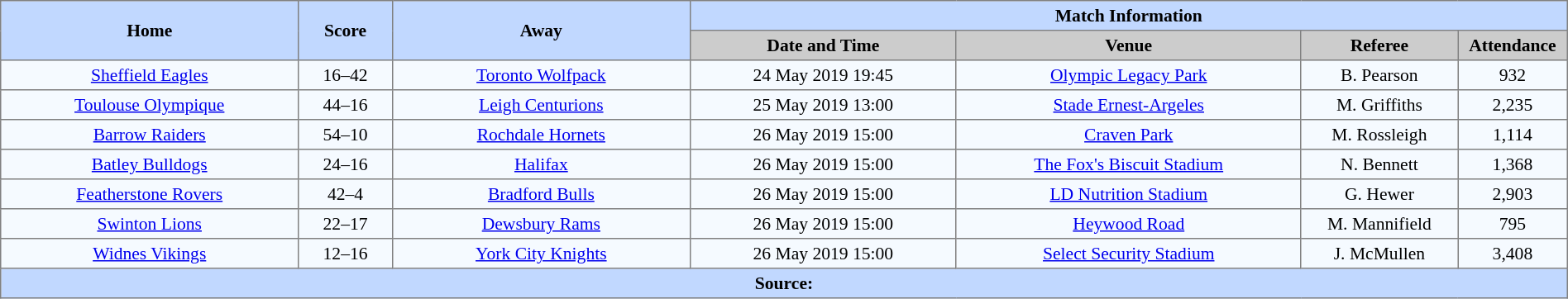<table border=1 style="border-collapse:collapse; font-size:90%; text-align:center;" cellpadding=3 cellspacing=0 width=100%>
<tr bgcolor="#c1d8ff">
<th rowspan="2" width="19%">Home</th>
<th rowspan="2" width="6%">Score</th>
<th rowspan="2" width="19%">Away</th>
<th colspan="4">Match Information</th>
</tr>
<tr bgcolor="#cccccc">
<th width="17%">Date and Time</th>
<th width="22%">Venue</th>
<th width="10%">Referee</th>
<th width="7%">Attendance</th>
</tr>
<tr bgcolor="#f5faff">
<td> <a href='#'>Sheffield Eagles</a></td>
<td>16–42</td>
<td> <a href='#'>Toronto Wolfpack</a></td>
<td>24 May 2019 19:45</td>
<td><a href='#'>Olympic Legacy Park</a></td>
<td>B. Pearson</td>
<td>932</td>
</tr>
<tr bgcolor="#f5faff">
<td> <a href='#'>Toulouse Olympique</a></td>
<td>44–16</td>
<td> <a href='#'>Leigh Centurions</a></td>
<td>25 May 2019 13:00</td>
<td><a href='#'>Stade Ernest-Argeles</a></td>
<td>M. Griffiths</td>
<td>2,235</td>
</tr>
<tr bgcolor="#f5faff">
<td> <a href='#'>Barrow Raiders</a></td>
<td>54–10</td>
<td> <a href='#'>Rochdale Hornets</a></td>
<td>26 May 2019 15:00</td>
<td><a href='#'>Craven Park</a></td>
<td>M. Rossleigh</td>
<td>1,114</td>
</tr>
<tr bgcolor="#f5faff">
<td> <a href='#'>Batley Bulldogs</a></td>
<td>24–16</td>
<td> <a href='#'>Halifax</a></td>
<td>26 May 2019 15:00</td>
<td><a href='#'>The Fox's Biscuit Stadium</a></td>
<td>N. Bennett</td>
<td>1,368</td>
</tr>
<tr bgcolor="#f5faff">
<td> <a href='#'>Featherstone Rovers</a></td>
<td>42–4</td>
<td> <a href='#'>Bradford Bulls</a></td>
<td>26 May 2019 15:00</td>
<td><a href='#'>LD Nutrition Stadium</a></td>
<td>G. Hewer</td>
<td>2,903</td>
</tr>
<tr bgcolor="#f5faff">
<td> <a href='#'>Swinton Lions</a></td>
<td>22–17</td>
<td> <a href='#'>Dewsbury Rams</a></td>
<td>26 May 2019 15:00</td>
<td><a href='#'>Heywood Road</a></td>
<td>M. Mannifield</td>
<td>795</td>
</tr>
<tr bgcolor="#f5faff">
<td> <a href='#'>Widnes Vikings</a></td>
<td>12–16</td>
<td> <a href='#'>York City Knights</a></td>
<td>26 May 2019 15:00</td>
<td><a href='#'>Select Security Stadium</a></td>
<td>J. McMullen</td>
<td>3,408</td>
</tr>
<tr bgcolor="#c1d8ff">
<th colspan="7">Source:</th>
</tr>
</table>
